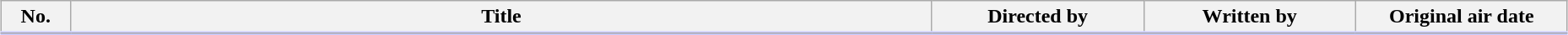<table class="wikitable" style="width:98%; margin:auto; background:#FFF;">
<tr style="border-bottom: 3px solid #CCF;">
<th style="width:3em;">No.</th>
<th>Title</th>
<th style="width:10em;">Directed by</th>
<th style="width:10em;">Written by</th>
<th style="width:10em;">Original air date</th>
</tr>
<tr>
</tr>
</table>
